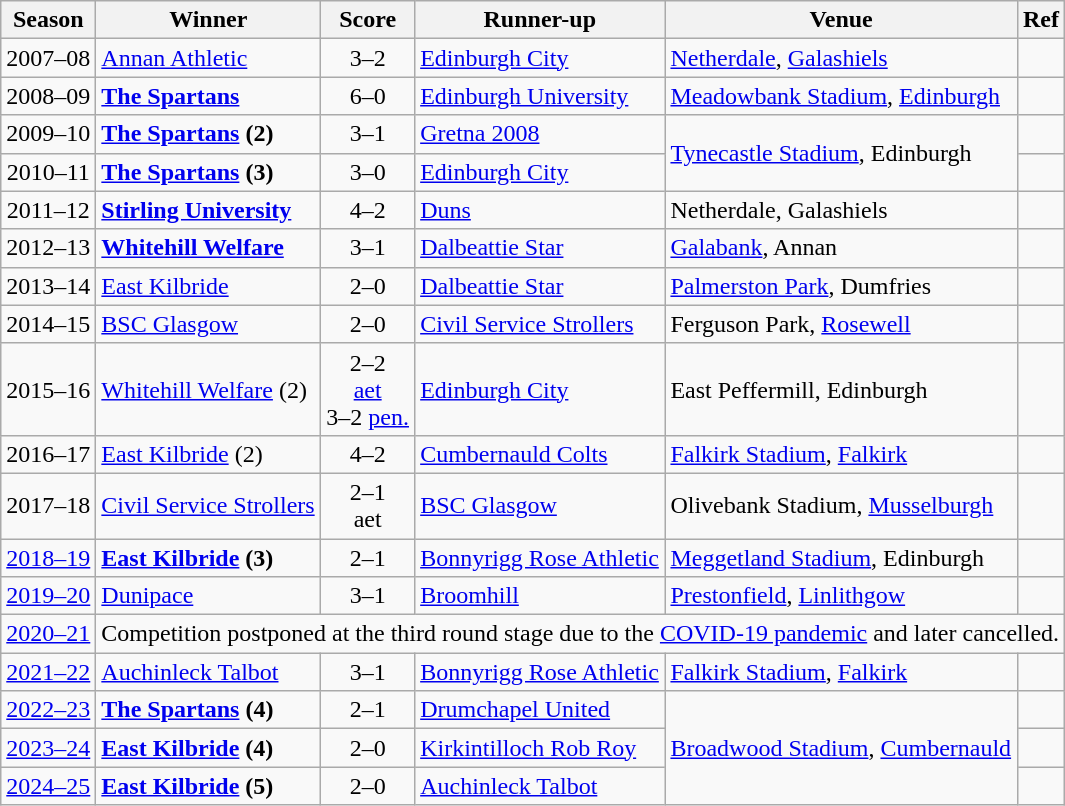<table class="wikitable sortable">
<tr>
<th>Season</th>
<th>Winner</th>
<th>Score</th>
<th>Runner-up</th>
<th>Venue</th>
<th>Ref</th>
</tr>
<tr>
<td style="text-align: center;">2007–08</td>
<td><a href='#'>Annan Athletic</a></td>
<td style="text-align: center;">3–2</td>
<td><a href='#'>Edinburgh City</a></td>
<td><a href='#'>Netherdale</a>, <a href='#'>Galashiels</a></td>
<td></td>
</tr>
<tr>
<td style="text-align: center;">2008–09</td>
<td><strong><a href='#'>The Spartans</a></strong></td>
<td style="text-align: center;">6–0</td>
<td><a href='#'>Edinburgh University</a></td>
<td><a href='#'>Meadowbank Stadium</a>, <a href='#'>Edinburgh</a></td>
<td></td>
</tr>
<tr>
<td style="text-align: center;">2009–10</td>
<td><strong><a href='#'>The Spartans</a> (2)</strong></td>
<td style="text-align: center;">3–1</td>
<td><a href='#'>Gretna 2008</a></td>
<td rowspan="2"><a href='#'>Tynecastle Stadium</a>, Edinburgh</td>
<td></td>
</tr>
<tr>
<td style="text-align: center;">2010–11</td>
<td><strong><a href='#'>The Spartans</a> (3)</strong></td>
<td style="text-align: center;">3–0</td>
<td><a href='#'>Edinburgh City</a></td>
<td></td>
</tr>
<tr>
<td style="text-align: center;">2011–12</td>
<td><strong><a href='#'>Stirling University</a></strong></td>
<td style="text-align: center;">4–2</td>
<td><a href='#'>Duns</a></td>
<td>Netherdale, Galashiels</td>
<td></td>
</tr>
<tr>
<td style="text-align: center;">2012–13</td>
<td><strong><a href='#'>Whitehill Welfare</a></strong></td>
<td style="text-align: center;">3–1</td>
<td><a href='#'>Dalbeattie Star</a></td>
<td><a href='#'>Galabank</a>, Annan</td>
<td></td>
</tr>
<tr>
<td style="text-align: center;">2013–14</td>
<td><a href='#'>East Kilbride</a></td>
<td style="text-align: center;">2–0</td>
<td><a href='#'>Dalbeattie Star</a></td>
<td><a href='#'>Palmerston Park</a>, Dumfries</td>
<td></td>
</tr>
<tr>
<td style="text-align: center;">2014–15</td>
<td><a href='#'>BSC Glasgow</a></td>
<td style="text-align: center;">2–0</td>
<td><a href='#'>Civil Service Strollers</a></td>
<td>Ferguson Park, <a href='#'>Rosewell</a></td>
<td></td>
</tr>
<tr>
<td style="text-align: center;">2015–16</td>
<td><a href='#'>Whitehill Welfare</a> (2)</td>
<td style="text-align: center;">2–2<br><a href='#'>aet</a><br>3–2 <a href='#'>pen.</a></td>
<td><a href='#'>Edinburgh City</a></td>
<td>East Peffermill, Edinburgh</td>
<td></td>
</tr>
<tr>
<td style="text-align: center;">2016–17</td>
<td><a href='#'>East Kilbride</a> (2)</td>
<td style="text-align: center;">4–2</td>
<td><a href='#'>Cumbernauld Colts</a></td>
<td><a href='#'>Falkirk Stadium</a>, <a href='#'>Falkirk</a></td>
<td></td>
</tr>
<tr>
<td align=center>2017–18</td>
<td><a href='#'>Civil Service Strollers</a></td>
<td align=center>2–1<br>aet</td>
<td><a href='#'>BSC Glasgow</a></td>
<td>Olivebank Stadium, <a href='#'>Musselburgh</a></td>
<td></td>
</tr>
<tr>
<td align=center><a href='#'>2018–19</a></td>
<td><strong><a href='#'>East Kilbride</a> (3)</strong></td>
<td align=center>2–1</td>
<td><a href='#'>Bonnyrigg Rose Athletic</a></td>
<td><a href='#'>Meggetland Stadium</a>, Edinburgh</td>
<td></td>
</tr>
<tr>
<td align=center><a href='#'>2019–20</a></td>
<td><a href='#'>Dunipace</a></td>
<td align=center>3–1</td>
<td><a href='#'>Broomhill</a></td>
<td><a href='#'>Prestonfield</a>, <a href='#'>Linlithgow</a></td>
<td></td>
</tr>
<tr>
<td align=center><a href='#'>2020–21</a></td>
<td align=center colspan=5>Competition postponed at the third round stage due to the <a href='#'>COVID-19 pandemic</a> and later cancelled.</td>
</tr>
<tr>
<td align=center><a href='#'>2021–22</a></td>
<td><a href='#'>Auchinleck Talbot</a></td>
<td align=center>3–1</td>
<td><a href='#'>Bonnyrigg Rose Athletic</a></td>
<td><a href='#'>Falkirk Stadium</a>, <a href='#'>Falkirk</a></td>
<td></td>
</tr>
<tr>
<td align=center><a href='#'>2022–23</a></td>
<td><strong><a href='#'>The Spartans</a> (4)</strong></td>
<td align=center>2–1</td>
<td><a href='#'>Drumchapel United</a></td>
<td rowspan="3"><a href='#'>Broadwood Stadium</a>, <a href='#'>Cumbernauld</a></td>
<td></td>
</tr>
<tr>
<td align=center><a href='#'>2023–24</a></td>
<td><strong><a href='#'>East Kilbride</a> (4)</strong></td>
<td align=center>2–0</td>
<td><a href='#'>Kirkintilloch Rob Roy</a></td>
<td></td>
</tr>
<tr>
<td align=center><a href='#'>2024–25</a></td>
<td><strong><a href='#'>East Kilbride</a> (5)</strong></td>
<td align=center>2–0</td>
<td><a href='#'>Auchinleck Talbot</a></td>
</tr>
</table>
